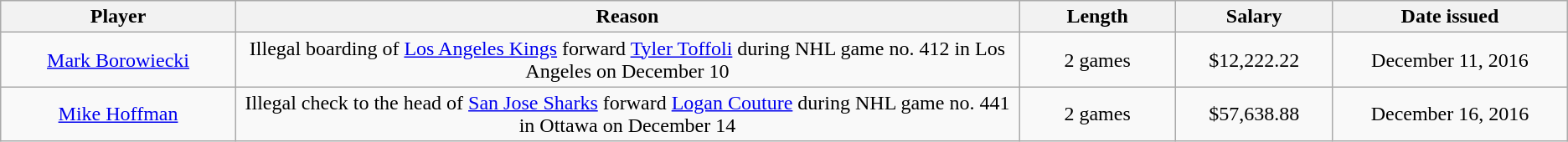<table class="wikitable" style="text-align:center;">
<tr>
<th style="width:15%;">Player</th>
<th style="width:50%;">Reason</th>
<th style="width:10%;">Length</th>
<th style="width:10%;">Salary</th>
<th style="width:15%;">Date issued</th>
</tr>
<tr>
<td><a href='#'>Mark Borowiecki</a></td>
<td>Illegal boarding of <a href='#'>Los Angeles Kings</a> forward <a href='#'>Tyler Toffoli</a> during NHL game no. 412 in Los Angeles on December 10</td>
<td>2 games</td>
<td>$12,222.22</td>
<td>December 11, 2016</td>
</tr>
<tr>
<td><a href='#'>Mike Hoffman</a></td>
<td>Illegal check to the head of <a href='#'>San Jose Sharks</a> forward <a href='#'>Logan Couture</a> during NHL game no. 441 in Ottawa on December 14</td>
<td>2 games</td>
<td>$57,638.88</td>
<td>December 16, 2016</td>
</tr>
</table>
